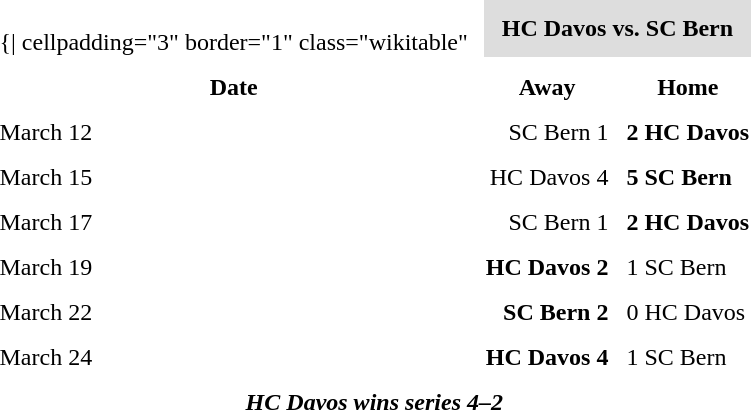<table cellspacing="10">
<tr>
<td valign="top"><br>	{| cellpadding="3" border="1"  class="wikitable"</td>
<th bgcolor="#DDDDDD" colspan="4">HC Davos vs. SC Bern</th>
</tr>
<tr>
<th>Date</th>
<th>Away</th>
<th>Home</th>
</tr>
<tr>
<td>March 12</td>
<td align = "right">SC Bern 1</td>
<td><strong>2 HC Davos</strong></td>
</tr>
<tr>
<td>March 15</td>
<td align = "right">HC Davos 4</td>
<td><strong>5 SC Bern</strong></td>
</tr>
<tr>
<td>March 17</td>
<td align = "right">SC Bern 1</td>
<td><strong>2 HC Davos</strong></td>
</tr>
<tr>
<td>March 19</td>
<td align = "right"><strong>HC Davos 2</strong></td>
<td>1 SC Bern</td>
</tr>
<tr>
<td>March 22</td>
<td align = "right"><strong>SC Bern 2</strong></td>
<td>0 HC Davos</td>
</tr>
<tr>
<td>March 24</td>
<td align = "right"><strong>HC Davos 4</strong></td>
<td>1 SC Bern</td>
</tr>
<tr align="center">
<td colspan="4"><strong><em>HC Davos wins series 4–2</em></strong></td>
</tr>
</table>
